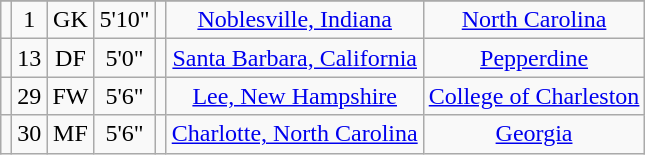<table class="wikitable sortable" style="text-align:center;" border="1">
<tr align=center>
</tr>
<tr>
<td></td>
<td>1</td>
<td>GK</td>
<td>5'10"</td>
<td></td>
<td><a href='#'>Noblesville, Indiana</a></td>
<td><a href='#'>North Carolina</a></td>
</tr>
<tr>
<td></td>
<td>13</td>
<td>DF</td>
<td>5'0"</td>
<td></td>
<td><a href='#'>Santa Barbara, California</a></td>
<td><a href='#'>Pepperdine</a></td>
</tr>
<tr>
<td></td>
<td>29</td>
<td>FW</td>
<td>5'6"</td>
<td></td>
<td><a href='#'>Lee, New Hampshire</a></td>
<td><a href='#'>College of Charleston</a></td>
</tr>
<tr>
<td></td>
<td>30</td>
<td>MF</td>
<td>5'6"</td>
<td></td>
<td><a href='#'>Charlotte, North Carolina</a></td>
<td><a href='#'>Georgia</a></td>
</tr>
</table>
